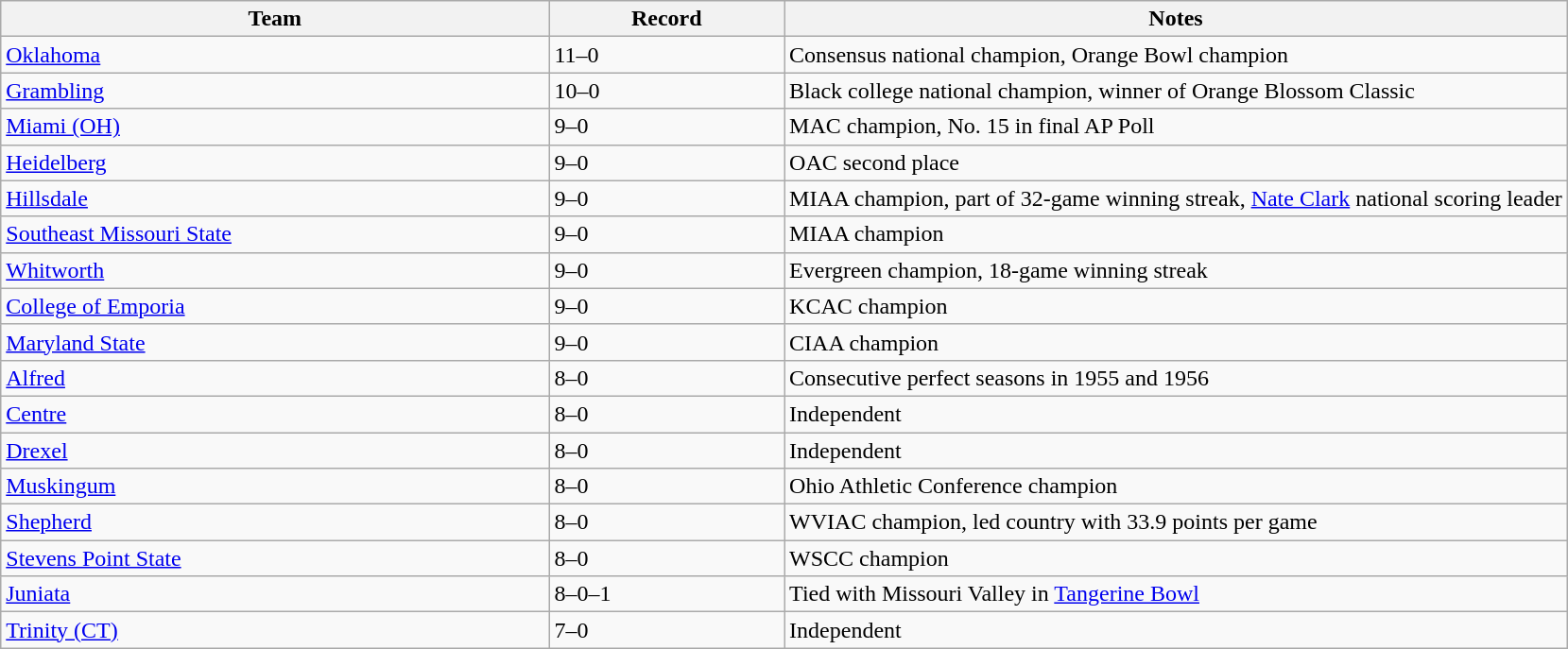<table class="wikitable sortable">
<tr>
<th bgcolor="#DDDDFF" width="35%">Team</th>
<th bgcolor="#DDDDFF" width="15%">Record</th>
<th bgcolor="#DDDDFF" width="50%">Notes</th>
</tr>
<tr>
<td><a href='#'>Oklahoma</a></td>
<td>11–0</td>
<td>Consensus national champion, Orange Bowl champion</td>
</tr>
<tr>
<td><a href='#'>Grambling</a></td>
<td>10–0</td>
<td>Black college national champion, winner of Orange Blossom Classic</td>
</tr>
<tr>
<td><a href='#'>Miami (OH)</a></td>
<td>9–0</td>
<td>MAC champion, No. 15 in final AP Poll</td>
</tr>
<tr>
<td><a href='#'>Heidelberg</a></td>
<td>9–0</td>
<td>OAC second place</td>
</tr>
<tr>
<td><a href='#'>Hillsdale</a></td>
<td>9–0</td>
<td>MIAA champion, part of 32-game winning streak, <a href='#'>Nate Clark</a> national scoring leader</td>
</tr>
<tr>
<td><a href='#'>Southeast Missouri State</a></td>
<td>9–0</td>
<td>MIAA champion</td>
</tr>
<tr>
<td><a href='#'>Whitworth</a></td>
<td>9–0</td>
<td>Evergreen champion, 18-game winning streak</td>
</tr>
<tr>
<td><a href='#'>College of Emporia</a></td>
<td>9–0</td>
<td>KCAC champion</td>
</tr>
<tr>
<td><a href='#'>Maryland State</a></td>
<td>9–0</td>
<td>CIAA champion</td>
</tr>
<tr>
<td><a href='#'>Alfred</a></td>
<td>8–0</td>
<td>Consecutive perfect seasons in 1955 and 1956</td>
</tr>
<tr>
<td><a href='#'>Centre</a></td>
<td>8–0</td>
<td>Independent</td>
</tr>
<tr>
<td><a href='#'>Drexel</a></td>
<td>8–0</td>
<td>Independent</td>
</tr>
<tr>
<td><a href='#'>Muskingum</a></td>
<td>8–0</td>
<td>Ohio Athletic Conference champion</td>
</tr>
<tr>
<td><a href='#'>Shepherd</a></td>
<td>8–0</td>
<td>WVIAC champion, led country with 33.9 points per game</td>
</tr>
<tr>
<td><a href='#'>Stevens Point State</a></td>
<td>8–0</td>
<td>WSCC champion</td>
</tr>
<tr>
<td><a href='#'>Juniata</a></td>
<td>8–0–1</td>
<td>Tied with Missouri Valley in <a href='#'>Tangerine Bowl</a></td>
</tr>
<tr>
<td><a href='#'>Trinity (CT)</a></td>
<td>7–0</td>
<td>Independent</td>
</tr>
</table>
